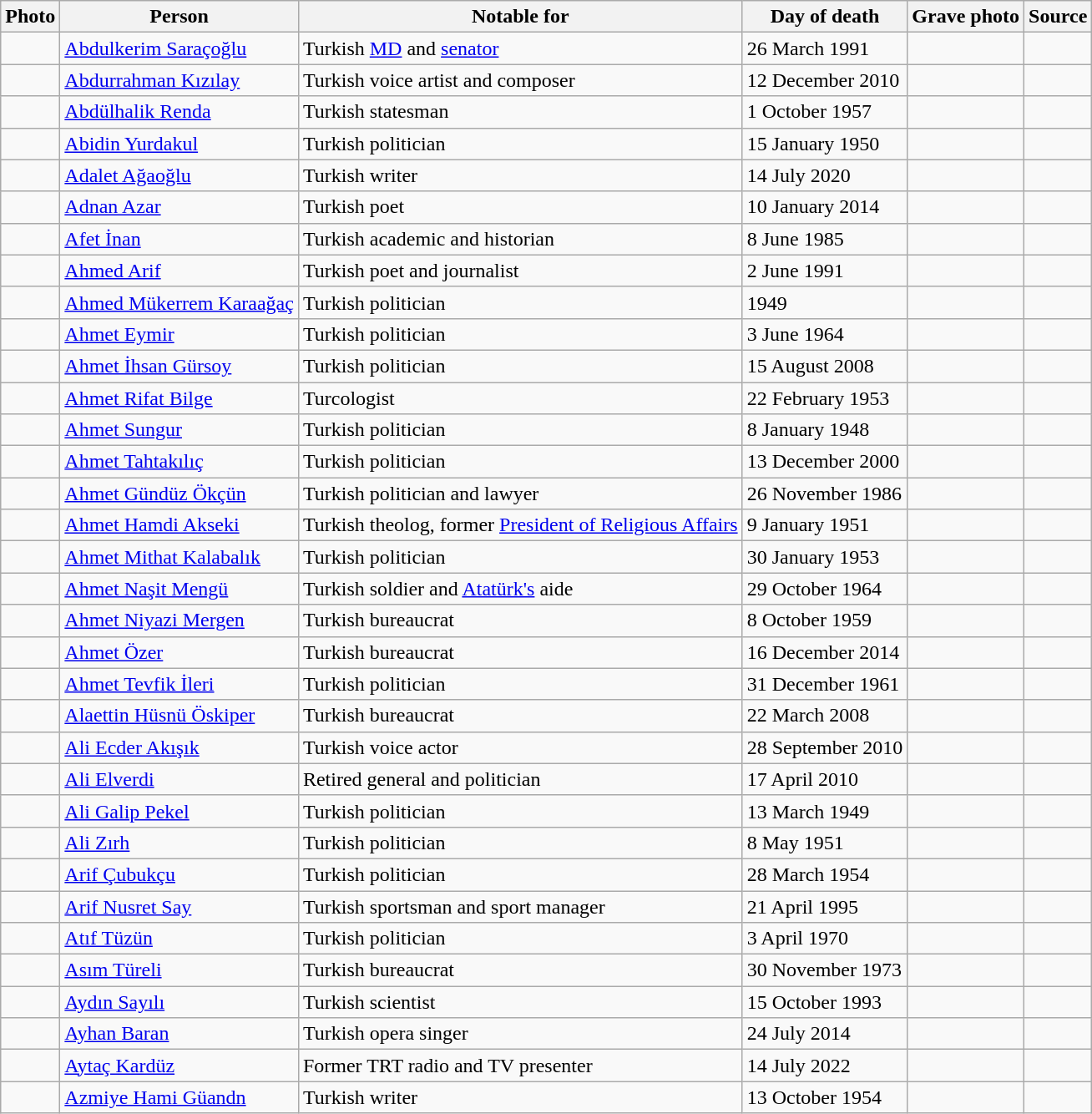<table class="wikitable sortable">
<tr>
<th scope=col>Photo</th>
<th scope=col>Person</th>
<th scope=col>Notable for</th>
<th scope=col>Day of death</th>
<th scope=col>Grave photo</th>
<th scope=col>Source</th>
</tr>
<tr>
<td></td>
<td><a href='#'>Abdulkerim Saraçoğlu</a></td>
<td>Turkish <a href='#'>MD</a> and <a href='#'>senator</a></td>
<td>26 March 1991</td>
<td></td>
<td></td>
</tr>
<tr>
<td></td>
<td><a href='#'>Abdurrahman Kızılay</a></td>
<td>Turkish voice artist and composer</td>
<td>12 December 2010</td>
<td></td>
<td></td>
</tr>
<tr>
<td></td>
<td><a href='#'>Abdülhalik Renda</a></td>
<td>Turkish statesman</td>
<td>1 October 1957</td>
<td></td>
<td></td>
</tr>
<tr>
<td></td>
<td><a href='#'>Abidin Yurdakul</a></td>
<td>Turkish politician</td>
<td>15 January 1950</td>
<td></td>
<td></td>
</tr>
<tr>
<td></td>
<td><a href='#'>Adalet Ağaoğlu</a></td>
<td>Turkish writer</td>
<td>14 July 2020</td>
<td></td>
<td></td>
</tr>
<tr>
<td></td>
<td><a href='#'>Adnan Azar</a></td>
<td>Turkish poet</td>
<td>10 January 2014</td>
<td></td>
<td></td>
</tr>
<tr>
<td></td>
<td><a href='#'>Afet İnan</a></td>
<td>Turkish academic and historian</td>
<td>8 June 1985</td>
<td></td>
<td></td>
</tr>
<tr>
<td></td>
<td><a href='#'>Ahmed Arif</a></td>
<td>Turkish poet and journalist</td>
<td>2 June 1991</td>
<td></td>
<td></td>
</tr>
<tr>
<td></td>
<td><a href='#'>Ahmed Mükerrem Karaağaç</a></td>
<td>Turkish politician</td>
<td>1949</td>
<td></td>
<td></td>
</tr>
<tr>
<td></td>
<td><a href='#'>Ahmet Eymir</a></td>
<td>Turkish politician</td>
<td>3 June 1964</td>
<td></td>
<td></td>
</tr>
<tr>
<td></td>
<td><a href='#'>Ahmet İhsan Gürsoy</a></td>
<td>Turkish politician</td>
<td>15 August 2008</td>
<td></td>
<td></td>
</tr>
<tr>
<td></td>
<td><a href='#'>Ahmet Rifat Bilge</a></td>
<td>Turcologist</td>
<td>22 February 1953</td>
<td></td>
<td></td>
</tr>
<tr>
<td></td>
<td><a href='#'>Ahmet Sungur</a></td>
<td>Turkish politician</td>
<td>8 January 1948</td>
<td></td>
<td></td>
</tr>
<tr>
<td></td>
<td><a href='#'>Ahmet Tahtakılıç</a></td>
<td>Turkish politician</td>
<td>13 December 2000</td>
<td></td>
<td></td>
</tr>
<tr>
<td></td>
<td><a href='#'>Ahmet Gündüz Ökçün</a></td>
<td>Turkish politician and lawyer</td>
<td>26 November 1986</td>
<td></td>
<td></td>
</tr>
<tr>
<td></td>
<td><a href='#'>Ahmet Hamdi Akseki</a></td>
<td>Turkish theolog, former <a href='#'>President of Religious Affairs</a></td>
<td>9 January 1951</td>
<td></td>
<td></td>
</tr>
<tr>
<td></td>
<td><a href='#'>Ahmet Mithat Kalabalık</a></td>
<td>Turkish politician</td>
<td>30 January 1953</td>
<td></td>
<td></td>
</tr>
<tr>
<td></td>
<td><a href='#'>Ahmet Naşit Mengü</a></td>
<td>Turkish soldier and <a href='#'>Atatürk's</a> aide</td>
<td>29 October 1964</td>
<td></td>
<td></td>
</tr>
<tr>
<td></td>
<td><a href='#'>Ahmet Niyazi Mergen</a></td>
<td>Turkish bureaucrat</td>
<td>8 October 1959</td>
<td></td>
<td></td>
</tr>
<tr>
<td></td>
<td><a href='#'>Ahmet Özer</a></td>
<td>Turkish bureaucrat</td>
<td>16 December 2014</td>
<td></td>
<td></td>
</tr>
<tr>
<td></td>
<td><a href='#'>Ahmet Tevfik İleri</a></td>
<td>Turkish politician</td>
<td>31 December 1961</td>
<td></td>
<td></td>
</tr>
<tr>
<td></td>
<td><a href='#'>Alaettin Hüsnü Öskiper</a></td>
<td>Turkish bureaucrat</td>
<td>22 March 2008</td>
<td></td>
<td></td>
</tr>
<tr>
<td></td>
<td><a href='#'>Ali Ecder Akışık</a></td>
<td>Turkish voice actor</td>
<td>28 September 2010</td>
<td></td>
<td></td>
</tr>
<tr>
<td></td>
<td><a href='#'>Ali Elverdi</a></td>
<td>Retired general and politician</td>
<td>17 April 2010</td>
<td></td>
<td></td>
</tr>
<tr>
<td></td>
<td><a href='#'>Ali Galip Pekel</a></td>
<td>Turkish politician</td>
<td>13 March 1949</td>
<td></td>
<td></td>
</tr>
<tr>
<td></td>
<td><a href='#'>Ali Zırh</a></td>
<td>Turkish politician</td>
<td>8 May 1951</td>
<td></td>
<td></td>
</tr>
<tr>
<td></td>
<td><a href='#'>Arif Çubukçu</a></td>
<td>Turkish politician</td>
<td>28 March 1954</td>
<td></td>
<td></td>
</tr>
<tr>
<td></td>
<td><a href='#'>Arif Nusret Say</a></td>
<td>Turkish sportsman and sport manager</td>
<td>21 April 1995</td>
<td></td>
<td></td>
</tr>
<tr>
<td></td>
<td><a href='#'>Atıf Tüzün</a></td>
<td>Turkish politician</td>
<td>3 April 1970</td>
<td></td>
<td></td>
</tr>
<tr>
<td></td>
<td><a href='#'>Asım Türeli</a></td>
<td>Turkish bureaucrat</td>
<td>30 November 1973</td>
<td></td>
<td></td>
</tr>
<tr>
<td></td>
<td><a href='#'>Aydın Sayılı</a></td>
<td>Turkish scientist</td>
<td>15 October 1993</td>
<td></td>
<td></td>
</tr>
<tr>
<td></td>
<td><a href='#'>Ayhan Baran</a></td>
<td>Turkish opera singer</td>
<td>24 July 2014</td>
<td></td>
<td></td>
</tr>
<tr>
<td></td>
<td><a href='#'>Aytaç Kardüz</a></td>
<td>Former TRT radio and TV presenter</td>
<td>14 July 2022</td>
<td></td>
<td></td>
</tr>
<tr>
<td></td>
<td><a href='#'>Azmiye Hami Güandn</a></td>
<td>Turkish writer</td>
<td>13 October 1954</td>
<td></td>
<td></td>
</tr>
</table>
